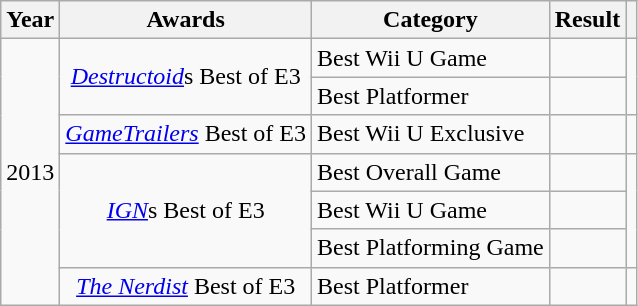<table class="wikitable sortable">
<tr>
<th>Year</th>
<th>Awards</th>
<th>Category</th>
<th>Result</th>
<th></th>
</tr>
<tr>
<td rowspan="7" style="text-align:center;">2013</td>
<td rowspan="2" style="text-align:center;"><em><a href='#'>Destructoid</a></em>s Best of E3</td>
<td>Best Wii U Game</td>
<td></td>
<td rowspan="2" style="text-align:center;"></td>
</tr>
<tr>
<td>Best Platformer</td>
<td></td>
</tr>
<tr>
<td style="text-align:center;"><em><a href='#'>GameTrailers</a></em> Best of E3</td>
<td>Best Wii U Exclusive</td>
<td></td>
<td align=center></td>
</tr>
<tr>
<td rowspan="3" style="text-align:center;"><em><a href='#'>IGN</a></em>s Best of E3</td>
<td>Best Overall Game</td>
<td></td>
<td rowspan="3" style="text-align:center;"></td>
</tr>
<tr>
<td>Best Wii U Game</td>
<td></td>
</tr>
<tr>
<td>Best Platforming Game</td>
<td></td>
</tr>
<tr>
<td style="text-align:center;"><em><a href='#'>The Nerdist</a></em> Best of E3</td>
<td>Best Platformer</td>
<td></td>
<td align=center></td>
</tr>
</table>
